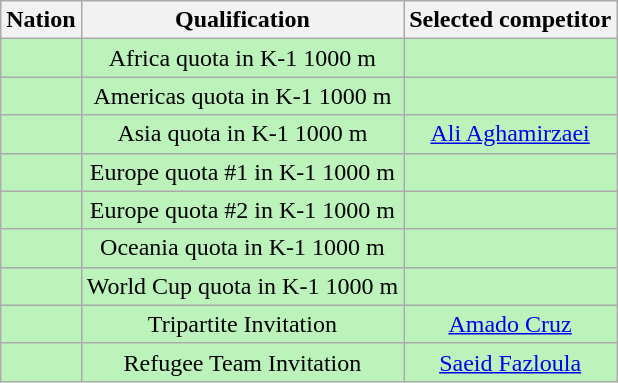<table class="wikitable" style="text-align:center">
<tr>
<th>Nation</th>
<th>Qualification</th>
<th>Selected competitor</th>
</tr>
<tr bgcolor=bbf3bb>
<td align="left"></td>
<td>Africa quota in K-1 1000 m</td>
<td></td>
</tr>
<tr bgcolor=bbf3bb>
<td align="left"></td>
<td>Americas quota in K-1 1000 m</td>
<td></td>
</tr>
<tr bgcolor=bbf3bb>
<td align="left"></td>
<td>Asia quota in K-1 1000 m</td>
<td><a href='#'>Ali Aghamirzaei</a></td>
</tr>
<tr bgcolor=bbf3bb>
<td align="left"></td>
<td>Europe quota #1 in K-1 1000 m</td>
<td></td>
</tr>
<tr bgcolor=bbf3bb>
<td align="left"></td>
<td>Europe quota #2 in K-1 1000 m</td>
<td></td>
</tr>
<tr bgcolor=bbf3bb>
<td align="left"></td>
<td>Oceania quota in K-1 1000 m</td>
<td></td>
</tr>
<tr bgcolor=bbf3bb>
<td align="left"></td>
<td>World Cup quota in K-1 1000 m</td>
<td></td>
</tr>
<tr bgcolor=bbf3bb>
<td align=left></td>
<td>Tripartite Invitation</td>
<td><a href='#'>Amado Cruz</a></td>
</tr>
<tr bgcolor=bbf3bb>
<td align=left></td>
<td>Refugee Team Invitation</td>
<td><a href='#'>Saeid Fazloula</a></td>
</tr>
</table>
